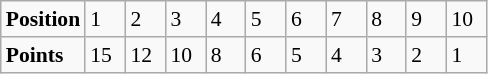<table class="wikitable" style="font-size: 90%;">
<tr>
<td><strong>Position</strong></td>
<td width=20>1</td>
<td width=20>2</td>
<td width=20>3</td>
<td width=20>4</td>
<td width=20>5</td>
<td width=20>6</td>
<td width=20>7</td>
<td width=20>8</td>
<td width=20>9</td>
<td width=20>10</td>
</tr>
<tr>
<td><strong>Points</strong></td>
<td>15</td>
<td>12</td>
<td>10</td>
<td>8</td>
<td>6</td>
<td>5</td>
<td>4</td>
<td>3</td>
<td>2</td>
<td>1</td>
</tr>
</table>
